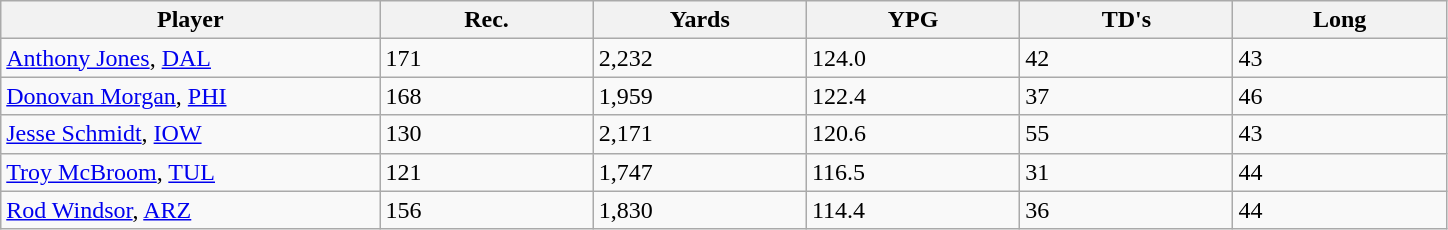<table class="wikitable sortable">
<tr>
<th bgcolor="#DDDDFF" width="16%">Player</th>
<th bgcolor="#DDDDFF" width="9%">Rec.</th>
<th bgcolor="#DDDDFF" width="9%">Yards</th>
<th bgcolor="#DDDDFF" width="9%">YPG</th>
<th bgcolor="#DDDDFF" width="9%">TD's</th>
<th bgcolor="#DDDDFF" width="9%">Long</th>
</tr>
<tr>
<td><a href='#'>Anthony Jones</a>, <a href='#'>DAL</a></td>
<td>171</td>
<td>2,232</td>
<td>124.0</td>
<td>42</td>
<td>43</td>
</tr>
<tr>
<td><a href='#'>Donovan Morgan</a>, <a href='#'>PHI</a></td>
<td>168</td>
<td>1,959</td>
<td>122.4</td>
<td>37</td>
<td>46</td>
</tr>
<tr>
<td><a href='#'>Jesse Schmidt</a>, <a href='#'>IOW</a></td>
<td>130</td>
<td>2,171</td>
<td>120.6</td>
<td>55</td>
<td>43</td>
</tr>
<tr>
<td><a href='#'>Troy McBroom</a>, <a href='#'>TUL</a></td>
<td>121</td>
<td>1,747</td>
<td>116.5</td>
<td>31</td>
<td>44</td>
</tr>
<tr>
<td><a href='#'>Rod Windsor</a>, <a href='#'>ARZ</a></td>
<td>156</td>
<td>1,830</td>
<td>114.4</td>
<td>36</td>
<td>44</td>
</tr>
</table>
